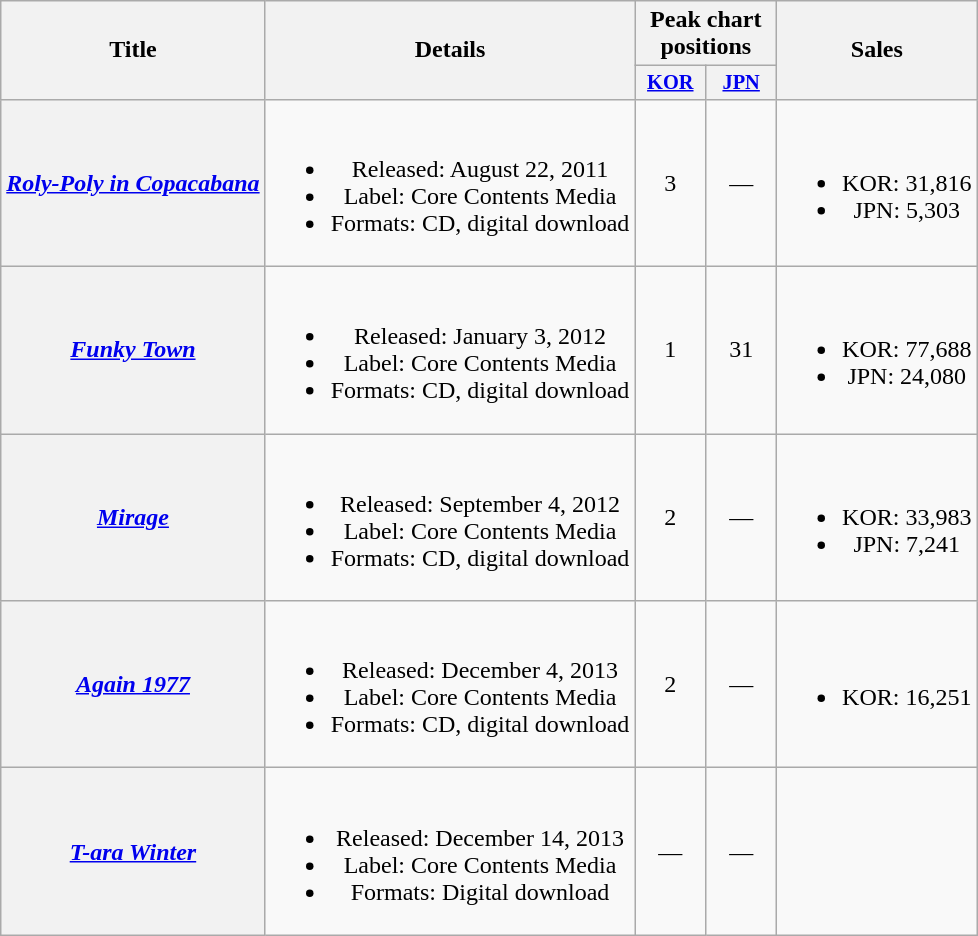<table class="wikitable plainrowheaders" style="text-align:center;">
<tr>
<th rowspan="2">Title</th>
<th rowspan="2">Details</th>
<th colspan="2">Peak chart positions</th>
<th rowspan="2">Sales</th>
</tr>
<tr>
<th scope="col" style="width:3em;font-size:85%"><a href='#'>KOR</a><br></th>
<th scope="col" style="width:3em;font-size:85%"><a href='#'>JPN</a><br></th>
</tr>
<tr>
<th scope="row"><em><a href='#'>Roly-Poly in Copacabana</a></em></th>
<td><br><ul><li>Released: August 22, 2011</li><li>Label: Core Contents Media</li><li>Formats: CD, digital download</li></ul></td>
<td>3</td>
<td>—</td>
<td><br><ul><li>KOR: 31,816</li><li>JPN: 5,303</li></ul></td>
</tr>
<tr>
<th scope="row"><em><a href='#'>Funky Town</a></em></th>
<td><br><ul><li>Released: January 3, 2012</li><li>Label: Core Contents Media</li><li>Formats: CD, digital download</li></ul></td>
<td>1</td>
<td>31</td>
<td><br><ul><li>KOR: 77,688</li><li>JPN: 24,080</li></ul></td>
</tr>
<tr>
<th scope="row"><em><a href='#'>Mirage</a></em></th>
<td><br><ul><li>Released: September 4, 2012</li><li>Label: Core Contents Media</li><li>Formats: CD, digital download</li></ul></td>
<td>2</td>
<td>—</td>
<td><br><ul><li>KOR: 33,983</li><li>JPN: 7,241</li></ul></td>
</tr>
<tr>
<th scope="row"><em><a href='#'>Again 1977</a></em></th>
<td><br><ul><li>Released: December 4, 2013</li><li>Label: Core Contents Media</li><li>Formats: CD, digital download</li></ul></td>
<td>2</td>
<td>—</td>
<td><br><ul><li>KOR: 16,251</li></ul></td>
</tr>
<tr>
<th scope="row"><em><a href='#'>T-ara Winter</a></em></th>
<td><br><ul><li>Released: December 14, 2013</li><li>Label: Core Contents Media</li><li>Formats: Digital download</li></ul></td>
<td>—</td>
<td>—</td>
<td></td>
</tr>
</table>
